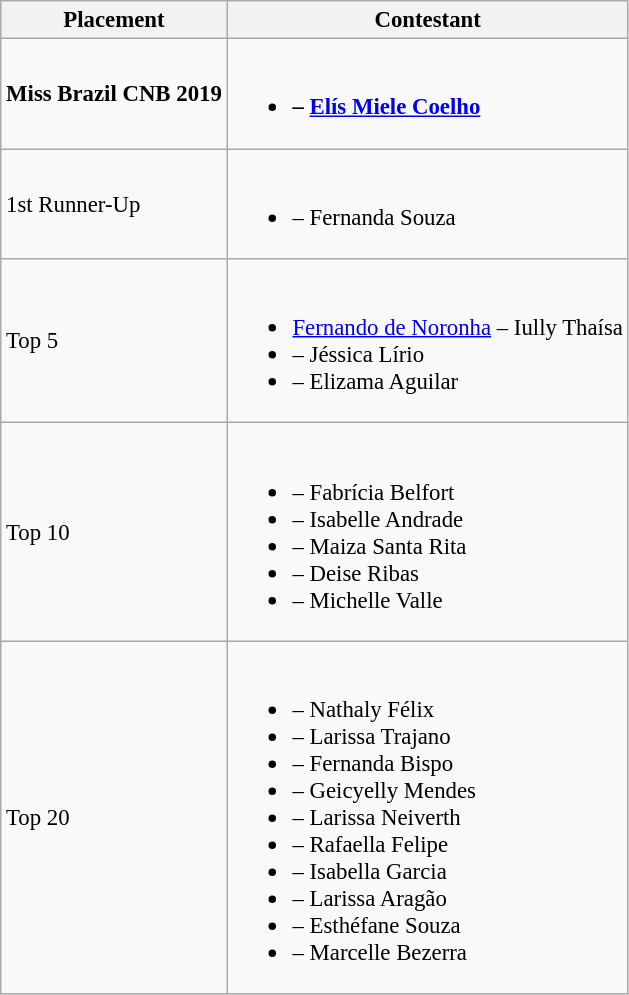<table class="wikitable sortable" style="font-size: 95%;">
<tr>
<th>Placement</th>
<th>Contestant</th>
</tr>
<tr>
<td><strong>Miss Brazil CNB 2019</strong></td>
<td><br><ul><li><strong> – <a href='#'>Elís Miele Coelho</a></strong></li></ul></td>
</tr>
<tr>
<td>1st Runner-Up</td>
<td><br><ul><li> – Fernanda Souza</li></ul></td>
</tr>
<tr>
<td>Top 5</td>
<td><br><ul><li> <a href='#'>Fernando de Noronha</a> – Iully Thaísa</li><li> – Jéssica Lírio</li><li> – Elizama Aguilar</li></ul></td>
</tr>
<tr>
<td>Top 10</td>
<td><br><ul><li> – Fabrícia Belfort</li><li> – Isabelle Andrade</li><li> – Maiza Santa Rita</li><li> – Deise Ribas</li><li> – Michelle Valle</li></ul></td>
</tr>
<tr>
<td>Top 20</td>
<td><br><ul><li> – Nathaly Félix</li><li> – Larissa Trajano</li><li> – Fernanda Bispo</li><li> – Geicyelly Mendes</li><li> – Larissa Neiverth</li><li> – Rafaella Felipe</li><li> – Isabella Garcia</li><li> – Larissa Aragão</li><li> – Esthéfane Souza</li><li> – Marcelle Bezerra</li></ul></td>
</tr>
</table>
